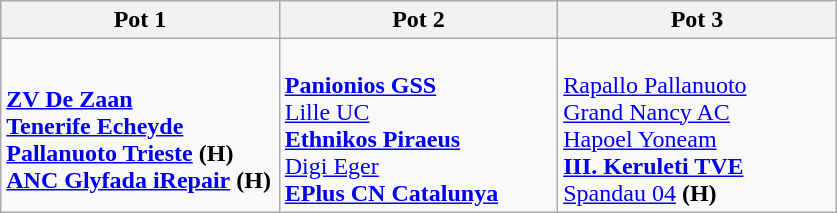<table class="wikitable collapsible">
<tr>
<th width=33%>Pot 1</th>
<th width=33%>Pot 2</th>
<th width=33%>Pot 3</th>
</tr>
<tr>
<td><br> <strong><a href='#'>ZV De Zaan</a></strong> <br>
 <strong><a href='#'>Tenerife Echeyde</a></strong><br>
 <strong><a href='#'>Pallanuoto Trieste</a></strong> <strong>(H)</strong><br>
 <strong><a href='#'>ANC Glyfada iRepair</a></strong> <strong>(H)</strong></td>
<td><br> <strong><a href='#'>Panionios GSS</a></strong><br>
 <a href='#'>Lille UC</a><br>
 <strong><a href='#'>Ethnikos Piraeus</a></strong><br>
 <a href='#'>Digi Eger</a><br>
 <strong><a href='#'>EPlus CN Catalunya</a></strong></td>
<td><br> <a href='#'>Rapallo Pallanuoto</a><br>
 <a href='#'>Grand Nancy AC</a><br>
 <a href='#'>Hapoel Yoneam</a><br>
 <strong><a href='#'>III. Keruleti TVE</a></strong> <br>
 <a href='#'>Spandau 04</a> <strong>(H)</strong></td>
</tr>
</table>
